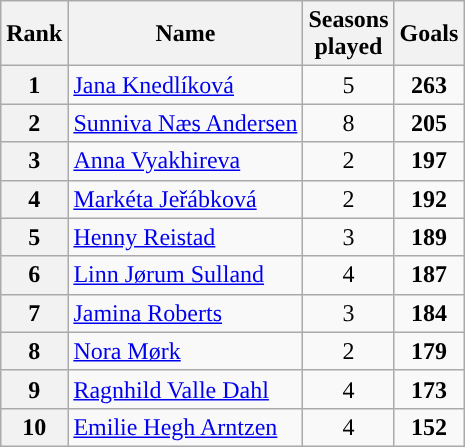<table class="wikitable" style="text-align: center;">
<tr>
<th>Rank</th>
<th class="unsortable">Name</th>
<th>Seasons<br>played</th>
<th>Goals</th>
</tr>
<tr>
<th>1</th>
<td style="text-align: left;"> <a href='#'>Jana Knedlíková</a></td>
<td>5</td>
<td><strong>263</strong></td>
</tr>
<tr>
<th>2</th>
<td style="text-align: left;"> <a href='#'>Sunniva Næs Andersen</a></td>
<td>8</td>
<td><strong>205</strong></td>
</tr>
<tr>
<th>3</th>
<td style="text-align: left;"> <a href='#'>Anna Vyakhireva</a></td>
<td>2</td>
<td><strong>197</strong></td>
</tr>
<tr>
<th>4</th>
<td style="text-align: left;"> <a href='#'>Markéta Jeřábková</a></td>
<td>2</td>
<td><strong>192</strong></td>
</tr>
<tr>
<th>5</th>
<td style="text-align: left;"> <a href='#'>Henny Reistad</a></td>
<td>3</td>
<td><strong>189</strong></td>
</tr>
<tr>
<th>6</th>
<td style="text-align: left;"> <a href='#'>Linn Jørum Sulland</a></td>
<td>4</td>
<td><strong>187</strong></td>
</tr>
<tr>
<th>7</th>
<td style="text-align: left;"> <a href='#'>Jamina Roberts</a></td>
<td>3</td>
<td><strong>184</strong></td>
</tr>
<tr>
<th>8</th>
<td style="text-align: left;"> <a href='#'>Nora Mørk</a></td>
<td>2</td>
<td><strong>179</strong></td>
</tr>
<tr>
<th>9</th>
<td style="text-align: left;"> <a href='#'>Ragnhild Valle Dahl</a></td>
<td>4</td>
<td><strong>173</strong></td>
</tr>
<tr>
<th>10</th>
<td style="text-align: left;"> <a href='#'>Emilie Hegh Arntzen</a></td>
<td>4</td>
<td><strong>152</strong></td>
</tr>
</table>
